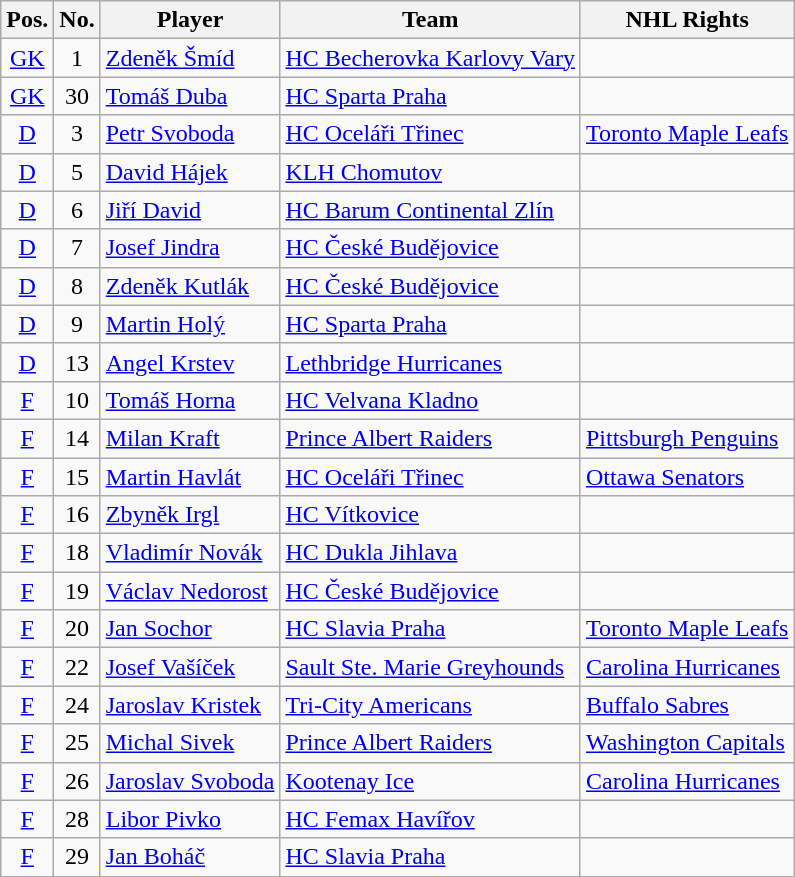<table class="wikitable sortable">
<tr>
<th>Pos.</th>
<th>No.</th>
<th>Player</th>
<th>Team</th>
<th>NHL Rights</th>
</tr>
<tr>
<td style="text-align:center;"><a href='#'>GK</a></td>
<td style="text-align:center;">1</td>
<td><a href='#'>Zdeněk Šmíd</a></td>
<td> <a href='#'>HC Becherovka Karlovy Vary</a></td>
<td></td>
</tr>
<tr>
<td style="text-align:center;"><a href='#'>GK</a></td>
<td style="text-align:center;">30</td>
<td><a href='#'>Tomáš Duba</a></td>
<td> <a href='#'>HC Sparta Praha</a></td>
<td></td>
</tr>
<tr>
<td style="text-align:center;"><a href='#'>D</a></td>
<td style="text-align:center;">3</td>
<td><a href='#'>Petr Svoboda</a></td>
<td> <a href='#'>HC Oceláři Třinec</a></td>
<td><a href='#'>Toronto Maple Leafs</a></td>
</tr>
<tr>
<td style="text-align:center;"><a href='#'>D</a></td>
<td style="text-align:center;">5</td>
<td><a href='#'>David Hájek</a></td>
<td> <a href='#'>KLH Chomutov</a></td>
<td></td>
</tr>
<tr>
<td style="text-align:center;"><a href='#'>D</a></td>
<td style="text-align:center;">6</td>
<td><a href='#'>Jiří David</a></td>
<td> <a href='#'>HC Barum Continental Zlín</a></td>
<td></td>
</tr>
<tr>
<td style="text-align:center;"><a href='#'>D</a></td>
<td style="text-align:center;">7</td>
<td><a href='#'>Josef Jindra</a></td>
<td> <a href='#'>HC České Budějovice</a></td>
<td></td>
</tr>
<tr>
<td style="text-align:center;"><a href='#'>D</a></td>
<td style="text-align:center;">8</td>
<td><a href='#'>Zdeněk Kutlák</a></td>
<td> <a href='#'>HC České Budějovice</a></td>
<td></td>
</tr>
<tr>
<td style="text-align:center;"><a href='#'>D</a></td>
<td style="text-align:center;">9</td>
<td><a href='#'>Martin Holý</a></td>
<td> <a href='#'>HC Sparta Praha</a></td>
<td></td>
</tr>
<tr>
<td style="text-align:center;"><a href='#'>D</a></td>
<td style="text-align:center;">13</td>
<td><a href='#'>Angel Krstev</a></td>
<td> <a href='#'>Lethbridge Hurricanes</a></td>
<td></td>
</tr>
<tr>
<td style="text-align:center;"><a href='#'>F</a></td>
<td style="text-align:center;">10</td>
<td><a href='#'>Tomáš Horna</a></td>
<td> <a href='#'>HC Velvana Kladno</a></td>
<td></td>
</tr>
<tr>
<td style="text-align:center;"><a href='#'>F</a></td>
<td style="text-align:center;">14</td>
<td><a href='#'>Milan Kraft</a></td>
<td> <a href='#'>Prince Albert Raiders</a></td>
<td><a href='#'>Pittsburgh Penguins</a></td>
</tr>
<tr>
<td style="text-align:center;"><a href='#'>F</a></td>
<td style="text-align:center;">15</td>
<td><a href='#'>Martin Havlát</a></td>
<td> <a href='#'>HC Oceláři Třinec</a></td>
<td><a href='#'>Ottawa Senators</a></td>
</tr>
<tr>
<td style="text-align:center;"><a href='#'>F</a></td>
<td style="text-align:center;">16</td>
<td><a href='#'>Zbyněk Irgl</a></td>
<td> <a href='#'>HC Vítkovice</a></td>
<td></td>
</tr>
<tr>
<td style="text-align:center;"><a href='#'>F</a></td>
<td style="text-align:center;">18</td>
<td><a href='#'>Vladimír Novák</a></td>
<td> <a href='#'>HC Dukla Jihlava</a></td>
<td></td>
</tr>
<tr>
<td style="text-align:center;"><a href='#'>F</a></td>
<td style="text-align:center;">19</td>
<td><a href='#'>Václav Nedorost</a></td>
<td> <a href='#'>HC České Budějovice</a></td>
<td></td>
</tr>
<tr>
<td style="text-align:center;"><a href='#'>F</a></td>
<td style="text-align:center;">20</td>
<td><a href='#'>Jan Sochor</a></td>
<td> <a href='#'>HC Slavia Praha</a></td>
<td><a href='#'>Toronto Maple Leafs</a></td>
</tr>
<tr>
<td style="text-align:center;"><a href='#'>F</a></td>
<td style="text-align:center;">22</td>
<td><a href='#'>Josef Vašíček</a></td>
<td> <a href='#'>Sault Ste. Marie Greyhounds</a></td>
<td><a href='#'>Carolina Hurricanes</a></td>
</tr>
<tr>
<td style="text-align:center;"><a href='#'>F</a></td>
<td style="text-align:center;">24</td>
<td><a href='#'>Jaroslav Kristek</a></td>
<td> <a href='#'>Tri-City Americans</a></td>
<td><a href='#'>Buffalo Sabres</a></td>
</tr>
<tr>
<td style="text-align:center;"><a href='#'>F</a></td>
<td style="text-align:center;">25</td>
<td><a href='#'>Michal Sivek</a></td>
<td> <a href='#'>Prince Albert Raiders</a></td>
<td><a href='#'>Washington Capitals</a></td>
</tr>
<tr>
<td style="text-align:center;"><a href='#'>F</a></td>
<td style="text-align:center;">26</td>
<td><a href='#'>Jaroslav Svoboda</a></td>
<td> <a href='#'>Kootenay Ice</a></td>
<td><a href='#'>Carolina Hurricanes</a></td>
</tr>
<tr>
<td style="text-align:center;"><a href='#'>F</a></td>
<td style="text-align:center;">28</td>
<td><a href='#'>Libor Pivko</a></td>
<td> <a href='#'>HC Femax Havířov</a></td>
<td></td>
</tr>
<tr>
<td style="text-align:center;"><a href='#'>F</a></td>
<td style="text-align:center;">29</td>
<td><a href='#'>Jan Boháč</a></td>
<td> <a href='#'>HC Slavia Praha</a></td>
<td></td>
</tr>
<tr>
</tr>
</table>
